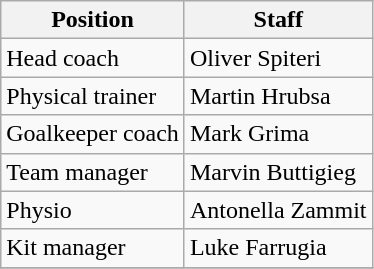<table class="wikitable">
<tr>
<th>Position</th>
<th>Staff</th>
</tr>
<tr>
<td>Head coach</td>
<td>Oliver Spiteri</td>
</tr>
<tr>
<td>Physical trainer</td>
<td>Martin Hrubsa</td>
</tr>
<tr>
<td>Goalkeeper coach</td>
<td>Mark Grima</td>
</tr>
<tr>
<td>Team manager</td>
<td>Marvin Buttigieg</td>
</tr>
<tr>
<td>Physio</td>
<td>Antonella Zammit</td>
</tr>
<tr>
<td>Kit manager</td>
<td>Luke Farrugia</td>
</tr>
<tr>
</tr>
</table>
